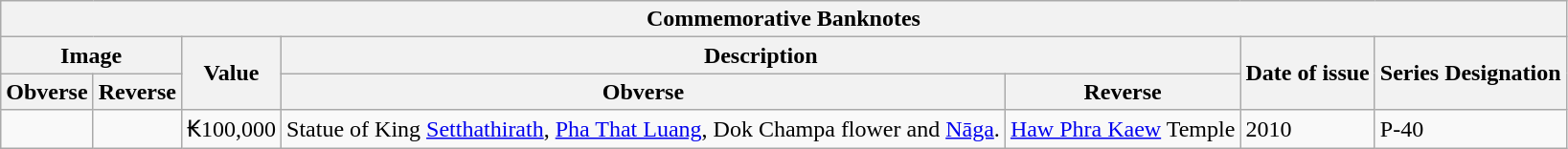<table class="wikitable" style="font-size: 100%">
<tr>
<th colspan="10">Commemorative Banknotes</th>
</tr>
<tr>
<th colspan="2">Image</th>
<th rowspan="2">Value</th>
<th colspan="2">Description</th>
<th rowspan="2">Date of issue</th>
<th rowspan="2">Series Designation</th>
</tr>
<tr>
<th>Obverse</th>
<th>Reverse</th>
<th>Obverse</th>
<th>Reverse</th>
</tr>
<tr>
<td></td>
<td></td>
<td>₭100,000</td>
<td>Statue of King <a href='#'>Setthathirath</a>, <a href='#'>Pha That Luang</a>, Dok Champa flower and <a href='#'>Nāga</a>.</td>
<td><a href='#'>Haw Phra Kaew</a> Temple</td>
<td>2010</td>
<td>P-40</td>
</tr>
</table>
